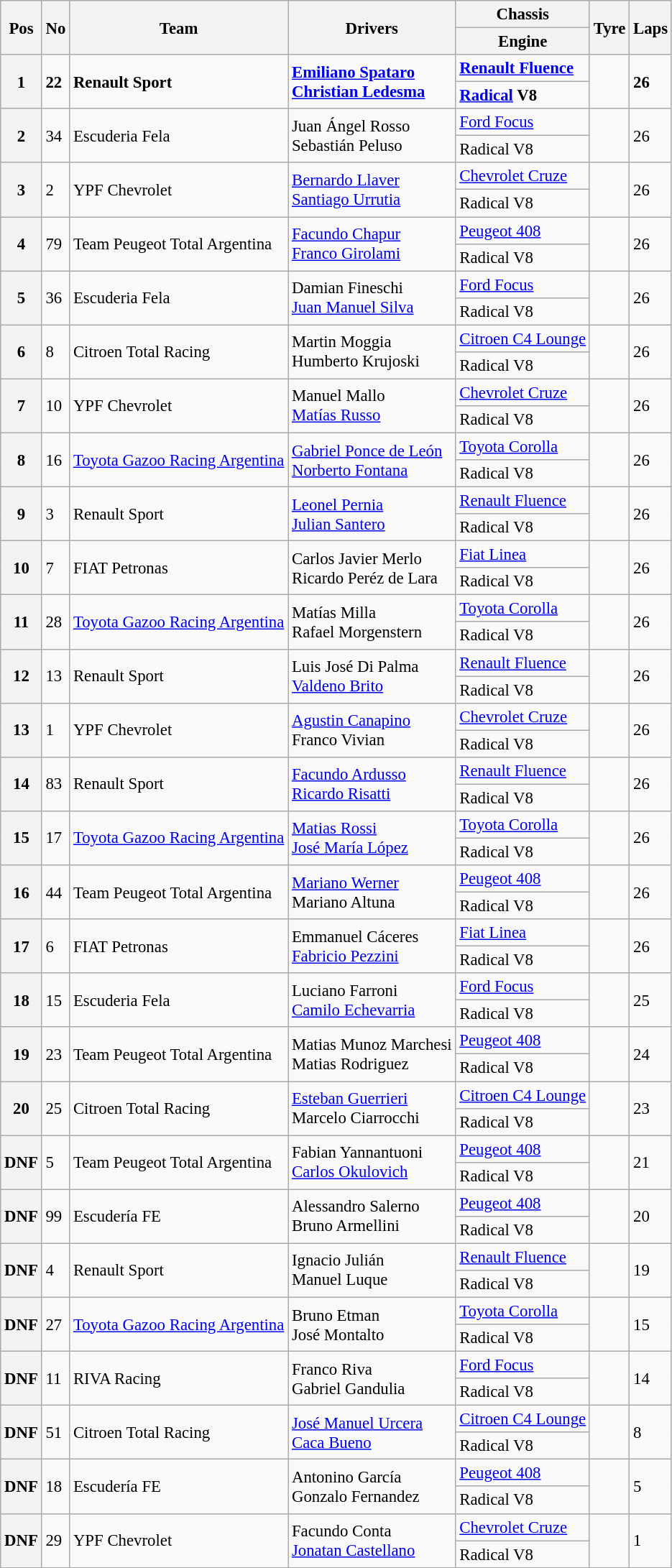<table class="wikitable" style="font-size: 95%;">
<tr>
<th rowspan=2>Pos</th>
<th rowspan=2>No</th>
<th rowspan=2>Team</th>
<th rowspan=2>Drivers</th>
<th>Chassis</th>
<th rowspan=2>Tyre</th>
<th rowspan=2>Laps</th>
</tr>
<tr>
<th>Engine</th>
</tr>
<tr style="font-weight:bold">
<th rowspan=2>1</th>
<td rowspan=2>22</td>
<td rowspan=2>Renault Sport</td>
<td rowspan=2> <a href='#'>Emiliano Spataro</a><br> <a href='#'>Christian Ledesma</a></td>
<td><a href='#'>Renault Fluence</a></td>
<td rowspan=2></td>
<td rowspan=2>26</td>
</tr>
<tr style="font-weight:bold">
<td><a href='#'>Radical</a> V8</td>
</tr>
<tr>
<th rowspan=2>2</th>
<td rowspan=2>34</td>
<td rowspan=2>Escuderia Fela</td>
<td rowspan=2> Juan Ángel Rosso<br> Sebastián Peluso</td>
<td><a href='#'>Ford Focus</a></td>
<td rowspan=2></td>
<td rowspan=2>26</td>
</tr>
<tr>
<td>Radical V8</td>
</tr>
<tr>
<th rowspan=2>3</th>
<td rowspan=2>2</td>
<td rowspan=2>YPF Chevrolet</td>
<td rowspan=2> <a href='#'>Bernardo Llaver</a><br> <a href='#'>Santiago Urrutia</a></td>
<td><a href='#'>Chevrolet Cruze</a></td>
<td rowspan=2></td>
<td rowspan=2>26</td>
</tr>
<tr>
<td>Radical V8</td>
</tr>
<tr>
<th rowspan=2>4</th>
<td rowspan=2>79</td>
<td rowspan=2>Team Peugeot Total Argentina</td>
<td rowspan=2> <a href='#'>Facundo Chapur</a><br> <a href='#'>Franco Girolami</a></td>
<td><a href='#'>Peugeot 408</a></td>
<td rowspan=2></td>
<td rowspan=2>26</td>
</tr>
<tr>
<td>Radical V8</td>
</tr>
<tr>
<th rowspan=2>5</th>
<td rowspan=2>36</td>
<td rowspan=2>Escuderia Fela</td>
<td rowspan=2> Damian Fineschi<br> <a href='#'>Juan Manuel Silva</a></td>
<td><a href='#'>Ford Focus</a></td>
<td rowspan=2></td>
<td rowspan=2>26</td>
</tr>
<tr>
<td>Radical V8</td>
</tr>
<tr>
<th rowspan=2>6</th>
<td rowspan=2>8</td>
<td rowspan=2>Citroen Total Racing</td>
<td rowspan=2> Martin Moggia<br> Humberto Krujoski</td>
<td><a href='#'>Citroen C4 Lounge</a></td>
<td rowspan=2></td>
<td rowspan=2>26</td>
</tr>
<tr>
<td>Radical V8</td>
</tr>
<tr>
<th rowspan=2>7</th>
<td rowspan=2>10</td>
<td rowspan=2>YPF Chevrolet</td>
<td rowspan=2> Manuel Mallo<br> <a href='#'>Matías Russo</a></td>
<td><a href='#'>Chevrolet Cruze</a></td>
<td rowspan=2></td>
<td rowspan=2>26</td>
</tr>
<tr>
<td>Radical V8</td>
</tr>
<tr>
<th rowspan=2>8</th>
<td rowspan=2>16</td>
<td rowspan=2><a href='#'>Toyota Gazoo Racing Argentina</a></td>
<td rowspan=2> <a href='#'>Gabriel Ponce de León</a><br> <a href='#'>Norberto Fontana</a></td>
<td><a href='#'>Toyota Corolla</a></td>
<td rowspan=2></td>
<td rowspan=2>26</td>
</tr>
<tr>
<td>Radical V8</td>
</tr>
<tr>
<th rowspan=2>9</th>
<td rowspan=2>3</td>
<td rowspan=2>Renault Sport</td>
<td rowspan=2> <a href='#'>Leonel Pernia</a><br> <a href='#'>Julian Santero</a></td>
<td><a href='#'>Renault Fluence</a></td>
<td rowspan=2></td>
<td rowspan=2>26</td>
</tr>
<tr>
<td>Radical V8</td>
</tr>
<tr>
<th rowspan=2>10</th>
<td rowspan=2>7</td>
<td rowspan=2>FIAT Petronas</td>
<td rowspan=2> Carlos Javier Merlo<br> Ricardo Peréz de Lara</td>
<td><a href='#'>Fiat Linea</a></td>
<td rowspan=2></td>
<td rowspan=2>26</td>
</tr>
<tr>
<td>Radical V8</td>
</tr>
<tr>
<th rowspan=2>11</th>
<td rowspan=2>28</td>
<td rowspan=2><a href='#'>Toyota Gazoo Racing Argentina</a></td>
<td rowspan=2> Matías Milla<br> Rafael Morgenstern</td>
<td><a href='#'>Toyota Corolla</a></td>
<td rowspan=2></td>
<td rowspan=2>26</td>
</tr>
<tr>
<td>Radical V8</td>
</tr>
<tr>
<th rowspan=2>12</th>
<td rowspan=2>13</td>
<td rowspan=2>Renault Sport</td>
<td rowspan=2> Luis José Di Palma<br> <a href='#'>Valdeno Brito</a></td>
<td><a href='#'>Renault Fluence</a></td>
<td rowspan=2></td>
<td rowspan=2>26</td>
</tr>
<tr>
<td>Radical V8</td>
</tr>
<tr>
<th rowspan=2>13</th>
<td rowspan=2>1</td>
<td rowspan=2>YPF Chevrolet</td>
<td rowspan=2> <a href='#'>Agustin Canapino</a><br> Franco Vivian</td>
<td><a href='#'>Chevrolet Cruze</a></td>
<td rowspan=2></td>
<td rowspan=2>26</td>
</tr>
<tr>
<td>Radical V8</td>
</tr>
<tr>
<th rowspan=2>14</th>
<td rowspan=2>83</td>
<td rowspan=2>Renault Sport</td>
<td rowspan=2> <a href='#'>Facundo Ardusso</a><br> <a href='#'>Ricardo Risatti</a></td>
<td><a href='#'>Renault Fluence</a></td>
<td rowspan=2></td>
<td rowspan=2>26</td>
</tr>
<tr>
<td>Radical V8</td>
</tr>
<tr>
<th rowspan=2>15</th>
<td rowspan=2>17</td>
<td rowspan=2><a href='#'>Toyota Gazoo Racing Argentina</a></td>
<td rowspan=2> <a href='#'>Matias Rossi</a><br> <a href='#'>José María López</a></td>
<td><a href='#'>Toyota Corolla</a></td>
<td rowspan=2></td>
<td rowspan=2>26</td>
</tr>
<tr>
<td>Radical V8</td>
</tr>
<tr>
<th rowspan=2>16</th>
<td rowspan=2>44</td>
<td rowspan=2>Team Peugeot Total Argentina</td>
<td rowspan=2> <a href='#'>Mariano Werner</a><br> Mariano Altuna</td>
<td><a href='#'>Peugeot 408</a></td>
<td rowspan=2></td>
<td rowspan=2>26</td>
</tr>
<tr>
<td>Radical V8</td>
</tr>
<tr>
<th rowspan=2>17</th>
<td rowspan=2>6</td>
<td rowspan=2>FIAT Petronas</td>
<td rowspan=2> Emmanuel Cáceres<br> <a href='#'>Fabricio Pezzini</a></td>
<td><a href='#'>Fiat Linea</a></td>
<td rowspan=2></td>
<td rowspan=2>26</td>
</tr>
<tr>
<td>Radical V8</td>
</tr>
<tr>
<th rowspan=2>18</th>
<td rowspan=2>15</td>
<td rowspan=2>Escuderia Fela</td>
<td rowspan=2> Luciano Farroni<br> <a href='#'>Camilo Echevarria</a></td>
<td><a href='#'>Ford Focus</a></td>
<td rowspan=2></td>
<td rowspan=2>25</td>
</tr>
<tr>
<td>Radical V8</td>
</tr>
<tr>
<th rowspan=2>19</th>
<td rowspan=2>23</td>
<td rowspan=2>Team Peugeot Total Argentina</td>
<td rowspan=2> Matias Munoz Marchesi<br> Matias Rodriguez</td>
<td><a href='#'>Peugeot 408</a></td>
<td rowspan=2></td>
<td rowspan=2>24</td>
</tr>
<tr>
<td>Radical V8</td>
</tr>
<tr>
<th rowspan=2>20</th>
<td rowspan=2>25</td>
<td rowspan=2>Citroen Total Racing</td>
<td rowspan=2> <a href='#'>Esteban Guerrieri</a><br> Marcelo Ciarrocchi</td>
<td><a href='#'>Citroen C4 Lounge</a></td>
<td rowspan=2></td>
<td rowspan=2>23</td>
</tr>
<tr>
<td>Radical V8</td>
</tr>
<tr>
<th rowspan=2>DNF</th>
<td rowspan=2>5</td>
<td rowspan=2>Team Peugeot Total Argentina</td>
<td rowspan=2> Fabian Yannantuoni<br> <a href='#'>Carlos Okulovich</a></td>
<td><a href='#'>Peugeot 408</a></td>
<td rowspan=2></td>
<td rowspan=2>21</td>
</tr>
<tr>
<td>Radical V8</td>
</tr>
<tr>
<th rowspan=2>DNF</th>
<td rowspan=2>99</td>
<td rowspan=2>Escudería FE</td>
<td rowspan=2> Alessandro Salerno<br> Bruno Armellini</td>
<td><a href='#'>Peugeot 408</a></td>
<td rowspan=2></td>
<td rowspan=2>20</td>
</tr>
<tr>
<td>Radical V8</td>
</tr>
<tr>
<th rowspan=2>DNF</th>
<td rowspan=2>4</td>
<td rowspan=2>Renault Sport</td>
<td rowspan=2> Ignacio Julián<br> Manuel Luque</td>
<td><a href='#'>Renault Fluence</a></td>
<td rowspan=2></td>
<td rowspan=2>19</td>
</tr>
<tr>
<td>Radical V8</td>
</tr>
<tr>
<th rowspan=2>DNF</th>
<td rowspan=2>27</td>
<td rowspan=2><a href='#'>Toyota Gazoo Racing Argentina</a></td>
<td rowspan=2> Bruno Etman<br> José Montalto</td>
<td><a href='#'>Toyota Corolla</a></td>
<td rowspan=2></td>
<td rowspan=2>15</td>
</tr>
<tr>
<td>Radical V8</td>
</tr>
<tr>
<th rowspan=2>DNF</th>
<td rowspan=2>11</td>
<td rowspan=2>RIVA Racing</td>
<td rowspan=2> Franco Riva<br> Gabriel Gandulia</td>
<td><a href='#'>Ford Focus</a></td>
<td rowspan=2></td>
<td rowspan=2>14</td>
</tr>
<tr>
<td>Radical V8</td>
</tr>
<tr>
<th rowspan=2>DNF</th>
<td rowspan=2>51</td>
<td rowspan=2>Citroen Total Racing</td>
<td rowspan=2> <a href='#'>José Manuel Urcera</a><br> <a href='#'>Caca Bueno</a></td>
<td><a href='#'>Citroen C4 Lounge</a></td>
<td rowspan=2></td>
<td rowspan=2>8</td>
</tr>
<tr>
<td>Radical V8</td>
</tr>
<tr>
<th rowspan=2>DNF</th>
<td rowspan=2>18</td>
<td rowspan=2>Escudería FE</td>
<td rowspan=2> Antonino García<br> Gonzalo Fernandez</td>
<td><a href='#'>Peugeot 408</a></td>
<td rowspan=2></td>
<td rowspan=2>5</td>
</tr>
<tr>
<td>Radical V8</td>
</tr>
<tr>
<th rowspan=2>DNF</th>
<td rowspan=2>29</td>
<td rowspan=2>YPF Chevrolet</td>
<td rowspan=2> Facundo Conta<br> <a href='#'>Jonatan Castellano</a></td>
<td><a href='#'>Chevrolet Cruze</a></td>
<td rowspan=2></td>
<td rowspan=2>1</td>
</tr>
<tr>
<td>Radical V8</td>
</tr>
<tr>
</tr>
</table>
